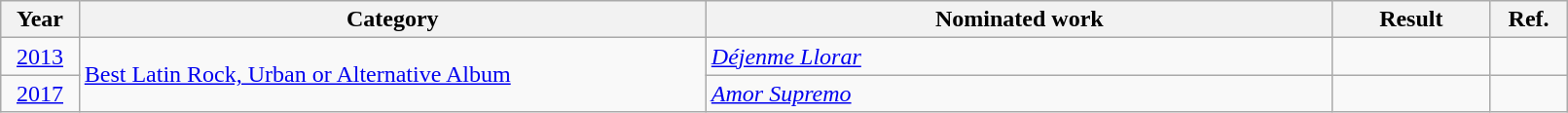<table class="wikitable" style="width:85%;">
<tr>
<th width=5%>Year</th>
<th style="width:40%;">Category</th>
<th style="width:40%;">Nominated work</th>
<th style="width:10%;">Result</th>
<th style="width:5%;">Ref.</th>
</tr>
<tr>
<td style="text-align:center;"><a href='#'>2013</a></td>
<td rowspan="2"><a href='#'>Best Latin Rock, Urban or Alternative Album</a></td>
<td><em><a href='#'>Déjenme Llorar</a></em></td>
<td></td>
<td style="text-align:center;"></td>
</tr>
<tr>
<td style="text-align:center;"><a href='#'>2017</a></td>
<td><em><a href='#'>Amor Supremo</a></em></td>
<td></td>
<td style="text-align:center;"></td>
</tr>
</table>
